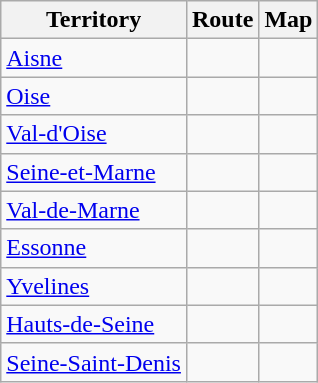<table class=wikitable>
<tr>
<th>Territory</th>
<th>Route</th>
<th>Map</th>
</tr>
<tr>
<td><a href='#'>Aisne</a></td>
<td></td>
<td></td>
</tr>
<tr>
<td><a href='#'>Oise</a></td>
<td></td>
<td></td>
</tr>
<tr>
<td><a href='#'>Val-d'Oise</a></td>
<td></td>
<td></td>
</tr>
<tr>
<td><a href='#'>Seine-et-Marne</a></td>
<td></td>
<td></td>
</tr>
<tr>
<td><a href='#'>Val-de-Marne</a></td>
<td></td>
<td></td>
</tr>
<tr>
<td><a href='#'>Essonne</a></td>
<td></td>
<td></td>
</tr>
<tr>
<td><a href='#'>Yvelines</a></td>
<td></td>
<td></td>
</tr>
<tr>
<td><a href='#'>Hauts-de-Seine</a></td>
<td></td>
<td></td>
</tr>
<tr>
<td><a href='#'>Seine-Saint-Denis</a></td>
<td></td>
<td></td>
</tr>
</table>
